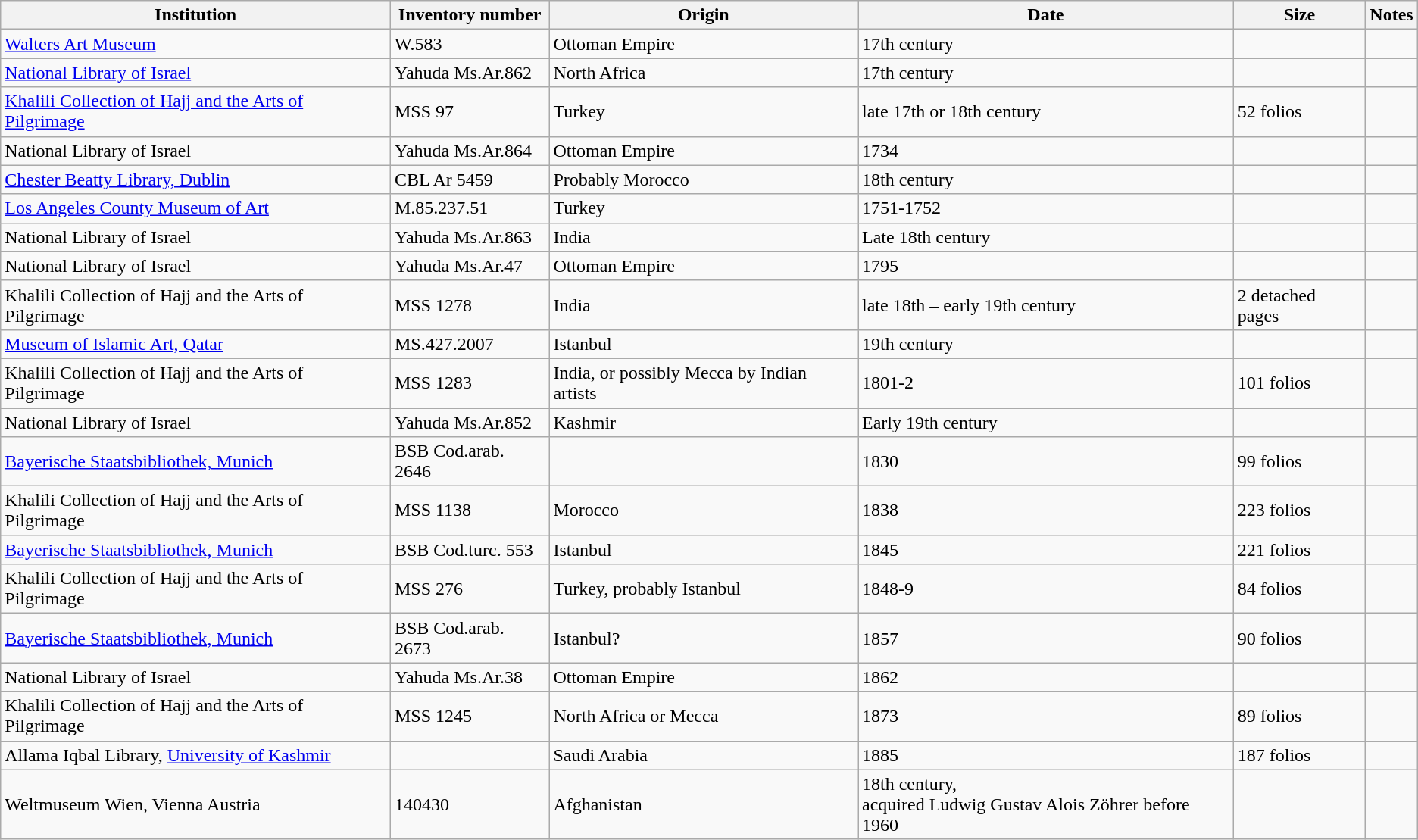<table class="wikitable sortable">
<tr>
<th>Institution</th>
<th>Inventory number</th>
<th>Origin</th>
<th>Date</th>
<th>Size</th>
<th>Notes</th>
</tr>
<tr>
<td><a href='#'>Walters Art Museum</a></td>
<td>W.583</td>
<td>Ottoman Empire</td>
<td>17th century</td>
<td></td>
<td></td>
</tr>
<tr>
<td><a href='#'>National Library of Israel</a></td>
<td>Yahuda Ms.Ar.862</td>
<td>North Africa</td>
<td>17th century</td>
<td></td>
<td></td>
</tr>
<tr>
<td><a href='#'>Khalili Collection of Hajj and the Arts of Pilgrimage</a></td>
<td>MSS 97</td>
<td>Turkey</td>
<td>late 17th or 18th century</td>
<td>52 folios</td>
<td></td>
</tr>
<tr>
<td>National Library of Israel</td>
<td>Yahuda Ms.Ar.864</td>
<td>Ottoman Empire</td>
<td>1734</td>
<td></td>
<td></td>
</tr>
<tr>
<td><a href='#'>Chester Beatty Library, Dublin</a></td>
<td>CBL Ar 5459</td>
<td>Probably Morocco</td>
<td>18th century</td>
<td></td>
<td></td>
</tr>
<tr>
<td><a href='#'>Los Angeles County Museum of Art</a></td>
<td>M.85.237.51</td>
<td>Turkey</td>
<td>1751-1752</td>
<td></td>
<td></td>
</tr>
<tr>
<td>National Library of Israel</td>
<td>Yahuda Ms.Ar.863</td>
<td>India</td>
<td>Late 18th century</td>
<td></td>
<td></td>
</tr>
<tr>
<td>National Library of Israel</td>
<td>Yahuda Ms.Ar.47</td>
<td>Ottoman Empire</td>
<td>1795</td>
<td></td>
<td></td>
</tr>
<tr>
<td>Khalili Collection of Hajj and the Arts of Pilgrimage</td>
<td>MSS 1278</td>
<td>India</td>
<td>late 18th – early 19th century</td>
<td>2 detached pages</td>
<td></td>
</tr>
<tr>
<td><a href='#'>Museum of Islamic Art, Qatar</a></td>
<td>MS.427.2007</td>
<td>Istanbul</td>
<td>19th century</td>
<td></td>
<td></td>
</tr>
<tr>
<td>Khalili Collection of Hajj and the Arts of Pilgrimage</td>
<td>MSS 1283</td>
<td>India, or possibly Mecca by Indian artists</td>
<td>1801-2</td>
<td>101 folios</td>
<td></td>
</tr>
<tr>
<td>National Library of Israel</td>
<td>Yahuda Ms.Ar.852</td>
<td>Kashmir</td>
<td>Early 19th century</td>
<td></td>
<td></td>
</tr>
<tr>
<td><a href='#'>Bayerische Staatsbibliothek, Munich</a></td>
<td>BSB Cod.arab. 2646</td>
<td></td>
<td>1830</td>
<td>99 folios</td>
<td></td>
</tr>
<tr>
<td>Khalili Collection of Hajj and the Arts of Pilgrimage</td>
<td>MSS 1138</td>
<td>Morocco</td>
<td>1838</td>
<td>223 folios</td>
<td></td>
</tr>
<tr>
<td><a href='#'>Bayerische Staatsbibliothek, Munich</a></td>
<td>BSB Cod.turc. 553</td>
<td>Istanbul</td>
<td>1845</td>
<td>221 folios</td>
<td></td>
</tr>
<tr>
<td>Khalili Collection of Hajj and the Arts of Pilgrimage</td>
<td>MSS 276</td>
<td>Turkey, probably Istanbul</td>
<td>1848-9</td>
<td>84 folios</td>
<td></td>
</tr>
<tr>
<td><a href='#'>Bayerische Staatsbibliothek, Munich</a></td>
<td>BSB Cod.arab. 2673</td>
<td>Istanbul?</td>
<td>1857</td>
<td>90 folios</td>
<td></td>
</tr>
<tr>
<td>National Library of Israel</td>
<td>Yahuda Ms.Ar.38</td>
<td>Ottoman Empire</td>
<td>1862</td>
<td></td>
<td></td>
</tr>
<tr>
<td>Khalili Collection of Hajj and the Arts of Pilgrimage</td>
<td>MSS 1245</td>
<td>North Africa or Mecca</td>
<td>1873</td>
<td>89 folios</td>
<td></td>
</tr>
<tr>
<td>Allama Iqbal Library, <a href='#'>University of Kashmir</a></td>
<td></td>
<td>Saudi Arabia</td>
<td>1885</td>
<td>187 folios</td>
<td></td>
</tr>
<tr>
<td>Weltmuseum Wien, Vienna Austria</td>
<td>140430</td>
<td>Afghanistan</td>
<td>18th century,<br>acquired Ludwig Gustav Alois Zöhrer before 1960</td>
<td></td>
<td></td>
</tr>
</table>
